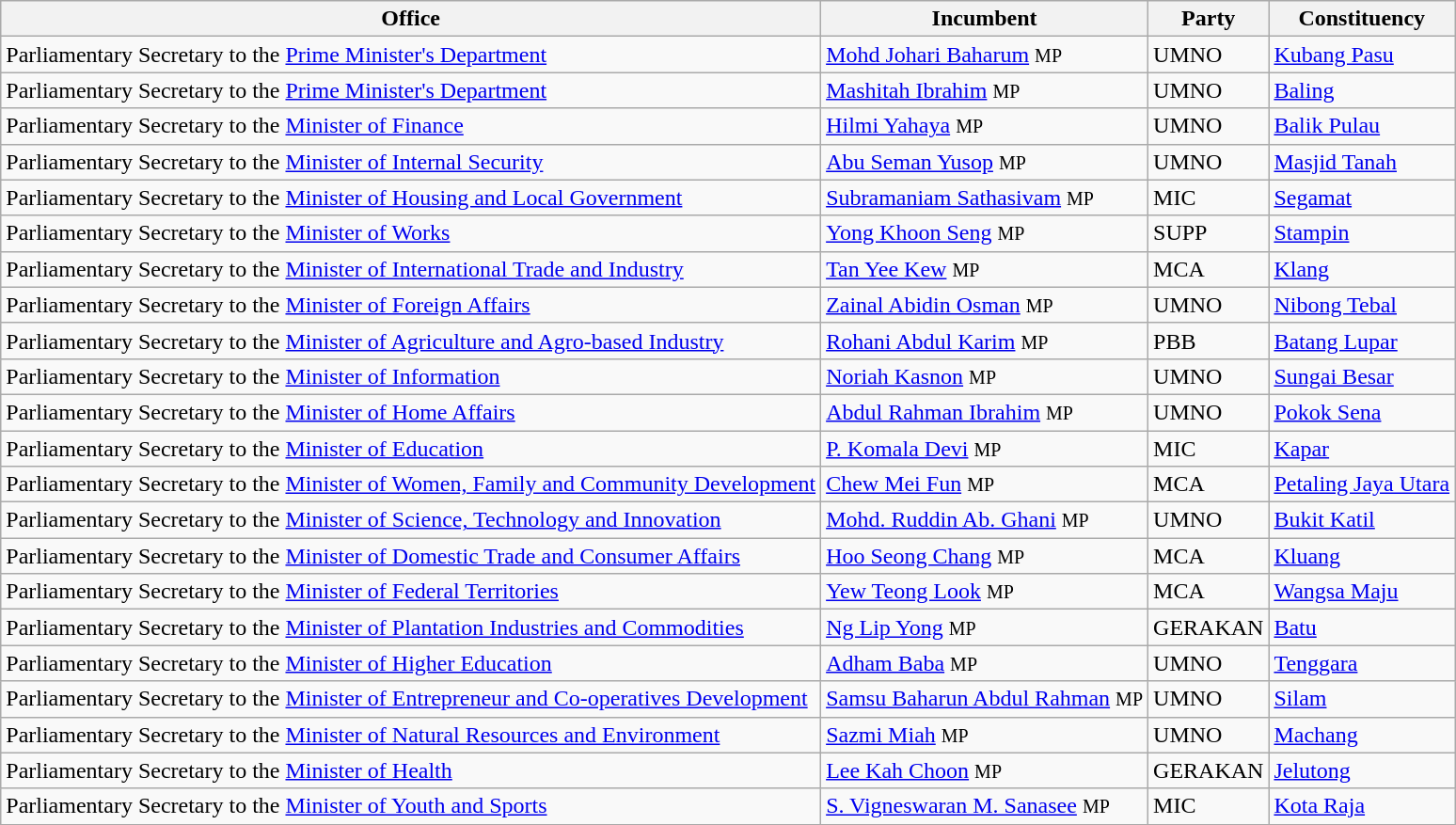<table class="sortable wikitable">
<tr>
<th>Office</th>
<th>Incumbent</th>
<th>Party</th>
<th>Constituency</th>
</tr>
<tr>
<td>Parliamentary Secretary to the <a href='#'>Prime Minister's Department</a></td>
<td><a href='#'>Mohd Johari Baharum</a> <small>MP</small></td>
<td>UMNO</td>
<td><a href='#'>Kubang Pasu</a></td>
</tr>
<tr>
<td>Parliamentary Secretary to the <a href='#'>Prime Minister's Department</a></td>
<td><a href='#'>Mashitah Ibrahim</a> <small>MP</small></td>
<td>UMNO</td>
<td><a href='#'>Baling</a></td>
</tr>
<tr>
<td>Parliamentary Secretary to the <a href='#'>Minister of Finance</a></td>
<td><a href='#'>Hilmi Yahaya</a> <small>MP</small></td>
<td>UMNO</td>
<td><a href='#'>Balik Pulau</a></td>
</tr>
<tr>
<td>Parliamentary Secretary to the <a href='#'>Minister of Internal Security</a></td>
<td><a href='#'>Abu Seman Yusop</a> <small>MP</small></td>
<td>UMNO</td>
<td><a href='#'>Masjid Tanah</a></td>
</tr>
<tr>
<td>Parliamentary Secretary to the <a href='#'>Minister of Housing and Local Government</a></td>
<td><a href='#'>Subramaniam Sathasivam</a> <small>MP</small></td>
<td>MIC</td>
<td><a href='#'>Segamat</a></td>
</tr>
<tr>
<td>Parliamentary Secretary to the <a href='#'>Minister of Works</a></td>
<td><a href='#'>Yong Khoon Seng</a> <small>MP</small></td>
<td>SUPP</td>
<td><a href='#'>Stampin</a></td>
</tr>
<tr>
<td>Parliamentary Secretary to the <a href='#'>Minister of International Trade and Industry</a></td>
<td><a href='#'>Tan Yee Kew</a> <small>MP</small></td>
<td>MCA</td>
<td><a href='#'>Klang</a></td>
</tr>
<tr>
<td>Parliamentary Secretary to the <a href='#'>Minister of Foreign Affairs</a></td>
<td><a href='#'>Zainal Abidin Osman</a> <small>MP</small></td>
<td>UMNO</td>
<td><a href='#'>Nibong Tebal</a></td>
</tr>
<tr>
<td>Parliamentary Secretary to the <a href='#'>Minister of Agriculture and Agro-based Industry</a></td>
<td><a href='#'>Rohani Abdul Karim</a> <small>MP</small></td>
<td>PBB</td>
<td><a href='#'>Batang Lupar</a></td>
</tr>
<tr>
<td>Parliamentary Secretary to the <a href='#'>Minister of Information</a></td>
<td><a href='#'>Noriah Kasnon</a> <small>MP</small></td>
<td>UMNO</td>
<td><a href='#'>Sungai Besar</a></td>
</tr>
<tr>
<td>Parliamentary Secretary to the <a href='#'>Minister of Home Affairs</a></td>
<td><a href='#'>Abdul Rahman Ibrahim</a> <small>MP</small></td>
<td>UMNO</td>
<td><a href='#'>Pokok Sena</a></td>
</tr>
<tr>
<td>Parliamentary Secretary to the <a href='#'>Minister of Education</a></td>
<td><a href='#'>P. Komala Devi</a> <small>MP</small></td>
<td>MIC</td>
<td><a href='#'>Kapar</a></td>
</tr>
<tr>
<td>Parliamentary Secretary to the <a href='#'>Minister of Women, Family and Community Development</a></td>
<td><a href='#'>Chew Mei Fun</a> <small>MP</small></td>
<td>MCA</td>
<td><a href='#'>Petaling Jaya Utara</a></td>
</tr>
<tr>
<td>Parliamentary Secretary to the <a href='#'>Minister of Science, Technology and Innovation</a></td>
<td><a href='#'>Mohd. Ruddin Ab. Ghani</a> <small>MP</small></td>
<td>UMNO</td>
<td><a href='#'>Bukit Katil</a></td>
</tr>
<tr>
<td>Parliamentary Secretary to the <a href='#'>Minister of Domestic Trade and Consumer Affairs</a></td>
<td><a href='#'>Hoo Seong Chang</a> <small>MP</small></td>
<td>MCA</td>
<td><a href='#'>Kluang</a></td>
</tr>
<tr>
<td>Parliamentary Secretary to the <a href='#'>Minister of Federal Territories</a></td>
<td><a href='#'>Yew Teong Look</a> <small>MP</small></td>
<td>MCA</td>
<td><a href='#'>Wangsa Maju</a></td>
</tr>
<tr>
<td>Parliamentary Secretary to the <a href='#'>Minister of Plantation Industries and Commodities</a></td>
<td><a href='#'>Ng Lip Yong</a> <small>MP</small></td>
<td>GERAKAN</td>
<td><a href='#'>Batu</a></td>
</tr>
<tr>
<td>Parliamentary Secretary to the <a href='#'>Minister of Higher Education</a></td>
<td><a href='#'>Adham Baba</a> <small>MP</small></td>
<td>UMNO</td>
<td><a href='#'>Tenggara</a></td>
</tr>
<tr>
<td>Parliamentary Secretary to the <a href='#'>Minister of Entrepreneur and Co-operatives Development</a></td>
<td><a href='#'>Samsu Baharun Abdul Rahman</a> <small>MP</small></td>
<td>UMNO</td>
<td><a href='#'>Silam</a></td>
</tr>
<tr>
<td>Parliamentary Secretary to the <a href='#'>Minister of Natural Resources and Environment</a></td>
<td><a href='#'>Sazmi Miah</a> <small>MP</small></td>
<td>UMNO</td>
<td><a href='#'>Machang</a></td>
</tr>
<tr>
<td>Parliamentary Secretary to the <a href='#'>Minister of Health</a></td>
<td><a href='#'>Lee Kah Choon</a> <small>MP</small></td>
<td>GERAKAN</td>
<td><a href='#'>Jelutong</a></td>
</tr>
<tr>
<td>Parliamentary Secretary to the <a href='#'>Minister of Youth and Sports</a></td>
<td><a href='#'>S. Vigneswaran M. Sanasee</a> <small>MP</small></td>
<td>MIC</td>
<td><a href='#'>Kota Raja</a></td>
</tr>
</table>
